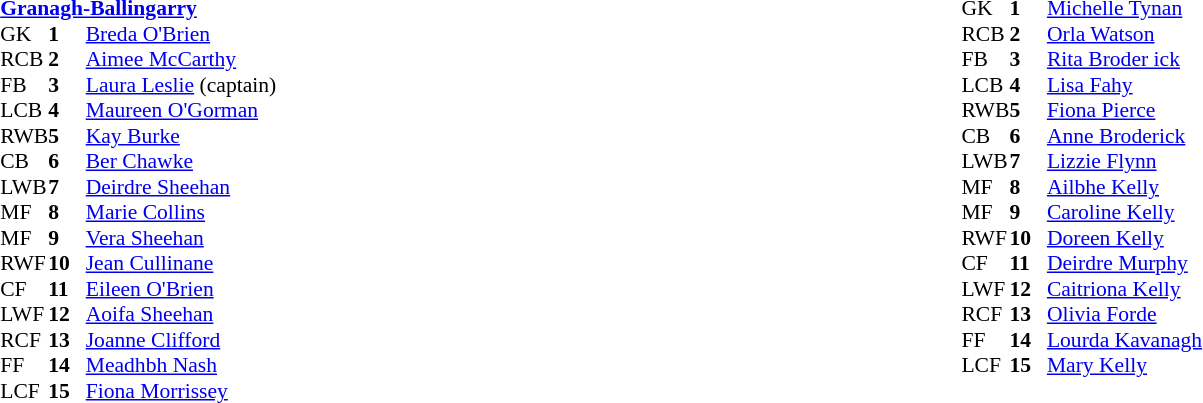<table width="100%">
<tr>
<td valign="top"></td>
<td valign="top" width="50%"><br><table style="font-size: 90%" cellspacing="0" cellpadding="0" align=center>
<tr>
<td colspan="4"><strong><a href='#'>Granagh-Ballingarry</a></strong></td>
</tr>
<tr>
<th width="25"></th>
<th width="25"></th>
</tr>
<tr>
<td>GK</td>
<td><strong>1</strong></td>
<td><a href='#'>Breda O'Brien</a></td>
</tr>
<tr>
<td>RCB</td>
<td><strong>2</strong></td>
<td><a href='#'>Aimee McCarthy</a></td>
</tr>
<tr>
<td>FB</td>
<td><strong>3</strong></td>
<td><a href='#'>Laura Leslie</a> (captain)</td>
</tr>
<tr>
<td>LCB</td>
<td><strong>4</strong></td>
<td><a href='#'>Maureen O'Gorman</a></td>
</tr>
<tr>
<td>RWB</td>
<td><strong>5</strong></td>
<td><a href='#'>Kay Burke</a></td>
</tr>
<tr>
<td>CB</td>
<td><strong>6</strong></td>
<td><a href='#'>Ber Chawke</a></td>
</tr>
<tr>
<td>LWB</td>
<td><strong>7</strong></td>
<td><a href='#'>Deirdre Sheehan</a></td>
</tr>
<tr>
<td>MF</td>
<td><strong>8</strong></td>
<td><a href='#'>Marie Collins</a></td>
</tr>
<tr>
<td>MF</td>
<td><strong>9</strong></td>
<td><a href='#'>Vera Sheehan</a></td>
</tr>
<tr>
<td>RWF</td>
<td><strong>10</strong></td>
<td><a href='#'>Jean Cullinane</a></td>
</tr>
<tr>
<td>CF</td>
<td><strong>11</strong></td>
<td><a href='#'>Eileen O'Brien</a></td>
</tr>
<tr>
<td>LWF</td>
<td><strong>12</strong></td>
<td><a href='#'>Aoifa Sheehan</a></td>
</tr>
<tr>
<td>RCF</td>
<td><strong>13</strong></td>
<td><a href='#'>Joanne Clifford</a></td>
</tr>
<tr>
<td>FF</td>
<td><strong>14</strong></td>
<td><a href='#'>Meadhbh Nash</a></td>
</tr>
<tr>
<td>LCF</td>
<td><strong>15</strong></td>
<td><a href='#'>Fiona Morrissey</a></td>
</tr>
<tr>
</tr>
</table>
</td>
<td valign="top" width="50%"><br><table style="font-size: 90%" cellspacing="0" cellpadding="0" align=center>
<tr>
<td colspan="4"><strong></strong></td>
</tr>
<tr>
<th width="25"></th>
<th width="25"></th>
</tr>
<tr>
<td>GK</td>
<td><strong>1</strong></td>
<td><a href='#'>Michelle Tynan</a></td>
</tr>
<tr>
<td>RCB</td>
<td><strong>2</strong></td>
<td><a href='#'>Orla Watson</a></td>
</tr>
<tr>
<td>FB</td>
<td><strong>3</strong></td>
<td><a href='#'>Rita Broder ick</a></td>
</tr>
<tr>
<td>LCB</td>
<td><strong>4</strong></td>
<td><a href='#'>Lisa Fahy</a></td>
</tr>
<tr>
<td>RWB</td>
<td><strong>5</strong></td>
<td><a href='#'>Fiona Pierce</a></td>
</tr>
<tr>
<td>CB</td>
<td><strong>6</strong></td>
<td><a href='#'>Anne Broderick</a></td>
</tr>
<tr>
<td>LWB</td>
<td><strong>7</strong></td>
<td><a href='#'>Lizzie Flynn</a></td>
</tr>
<tr>
<td>MF</td>
<td><strong>8</strong></td>
<td><a href='#'>Ailbhe Kelly</a></td>
</tr>
<tr>
<td>MF</td>
<td><strong>9</strong></td>
<td><a href='#'>Caroline Kelly</a></td>
</tr>
<tr>
<td>RWF</td>
<td><strong>10</strong></td>
<td><a href='#'>Doreen Kelly</a></td>
</tr>
<tr>
<td>CF</td>
<td><strong>11</strong></td>
<td><a href='#'>Deirdre Murphy</a></td>
</tr>
<tr>
<td>LWF</td>
<td><strong>12</strong></td>
<td><a href='#'>Caitriona Kelly</a></td>
</tr>
<tr>
<td>RCF</td>
<td><strong>13</strong></td>
<td><a href='#'>Olivia Forde</a></td>
</tr>
<tr>
<td>FF</td>
<td><strong>14</strong></td>
<td><a href='#'>Lourda Kavanagh</a></td>
</tr>
<tr>
<td>LCF</td>
<td><strong>15</strong></td>
<td><a href='#'>Mary Kelly</a></td>
</tr>
<tr>
</tr>
</table>
</td>
</tr>
</table>
